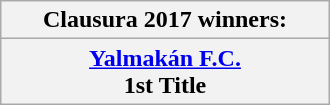<table class="wikitable" style="margin: 0 auto; width: 220px;">
<tr>
<th>Clausura 2017 winners:</th>
</tr>
<tr>
<th align="center"><a href='#'>Yalmakán F.C.</a><br>1st Title</th>
</tr>
</table>
